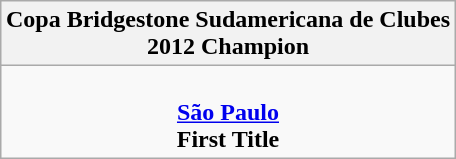<table class="wikitable" style="text-align: center; margin: 0 auto;">
<tr>
<th>Copa Bridgestone Sudamericana de Clubes<br>2012 Champion</th>
</tr>
<tr>
<td><br><strong><a href='#'>São Paulo</a></strong><br><strong>First Title</strong></td>
</tr>
</table>
